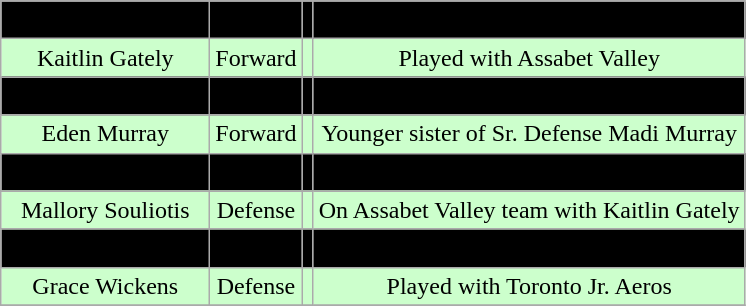<table class="wikitable">
<tr>
</tr>
<tr align="center" bgcolor=" ">
<td>Kara Drexler</td>
<td>Defense</td>
<td></td>
<td>played for the Anaheim Lady Ducks</td>
</tr>
<tr align="center" bgcolor="#ccffcc">
<td>Kaitlin Gately</td>
<td>Forward</td>
<td></td>
<td>Played with Assabet Valley</td>
</tr>
<tr align="center" bgcolor=" ">
<td>Emily Monaghan</td>
<td>Forward</td>
<td></td>
<td>Attended Edge School with Eden Murray</td>
</tr>
<tr align="center" bgcolor="#ccffcc">
<td>Eden Murray</td>
<td>Forward</td>
<td></td>
<td>Younger sister of Sr. Defense Madi Murray</td>
</tr>
<tr align="center" bgcolor=" ">
<td>Courtney Pensavalle</td>
<td>Forward</td>
<td></td>
<td>Played for Team Pittsburgh</td>
</tr>
<tr align="center" bgcolor="#ccffcc">
<td>Mallory Souliotis</td>
<td>Defense</td>
<td></td>
<td>On Assabet Valley team with Kaitlin Gately</td>
</tr>
<tr align="center" bgcolor=" ">
<td>Brittany Wheeler</td>
<td>Forward</td>
<td></td>
<td>Attended Benilde-St, Margaret's</td>
</tr>
<tr align="center" bgcolor="#ccffcc">
<td>Grace Wickens</td>
<td>Defense</td>
<td></td>
<td>Played with Toronto Jr. Aeros</td>
</tr>
<tr align="center" bgcolor=" ">
</tr>
</table>
